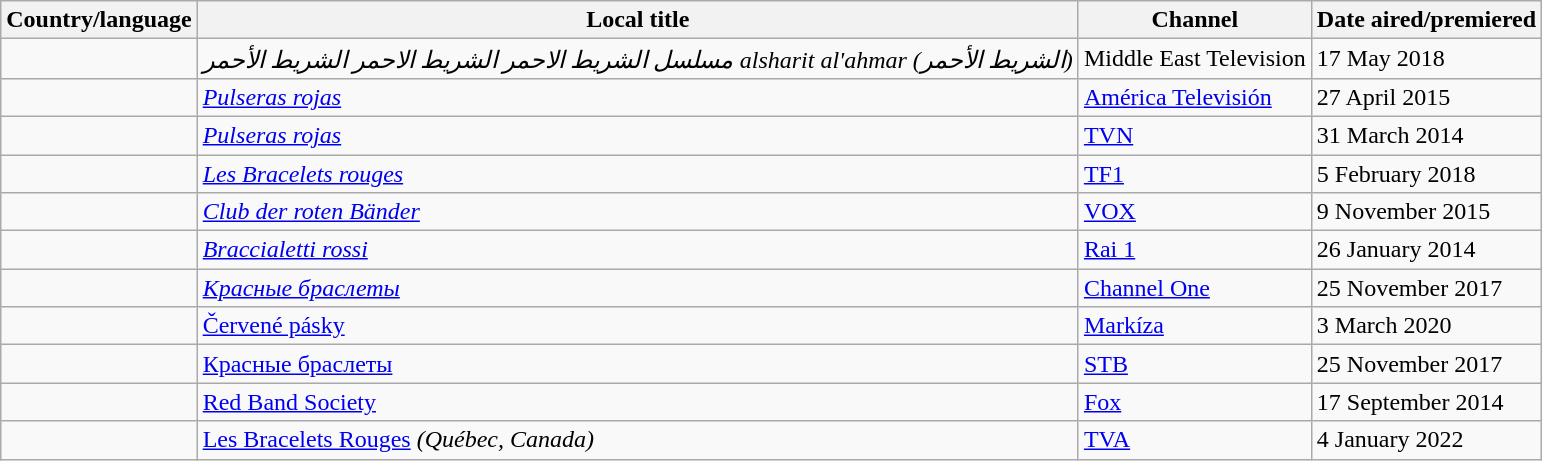<table class="wikitable">
<tr>
<th>Country/language</th>
<th>Local title</th>
<th>Channel</th>
<th>Date aired/premiered</th>
</tr>
<tr>
<td></td>
<td><em>مسلسل الشريط الاحمر الشريط الاحمر الشريط الأحمر alsharit al'ahmar (الشريط الأحمر)</em></td>
<td>Middle East Television</td>
<td>17 May 2018</td>
</tr>
<tr>
<td></td>
<td><em><a href='#'>Pulseras rojas</a></em></td>
<td><a href='#'>América Televisión</a></td>
<td>27 April 2015</td>
</tr>
<tr>
<td></td>
<td><em><a href='#'>Pulseras rojas</a></em></td>
<td><a href='#'>TVN</a></td>
<td>31 March 2014</td>
</tr>
<tr>
<td></td>
<td><em><a href='#'>Les Bracelets rouges</a></em></td>
<td><a href='#'>TF1</a></td>
<td>5 February 2018</td>
</tr>
<tr>
<td></td>
<td><em><a href='#'>Club der roten Bänder</a></em></td>
<td><a href='#'>VOX</a></td>
<td>9 November 2015</td>
</tr>
<tr>
<td></td>
<td><em><a href='#'>Braccialetti rossi</a></em></td>
<td><a href='#'>Rai 1</a></td>
<td>26 January 2014</td>
</tr>
<tr>
<td></td>
<td><em><a href='#'>Красные браслеты</a></em></td>
<td><a href='#'>Channel One</a></td>
<td>25 November 2017</td>
</tr>
<tr>
<td></td>
<td><a href='#'>Červené pásky</a><em></td>
<td><a href='#'>Markíza</a></td>
<td>3 March 2020</td>
</tr>
<tr>
<td></td>
<td></em><a href='#'>Красные браслеты</a><em></td>
<td><a href='#'>STB</a></td>
<td>25 November 2017</td>
</tr>
<tr>
<td></td>
<td></em><a href='#'>Red Band Society</a><em></td>
<td><a href='#'>Fox</a></td>
<td>17 September 2014</td>
</tr>
<tr>
<td></td>
<td></em><a href='#'>Les Bracelets Rouges</a><em> (Québec, Canada)</td>
<td><a href='#'>TVA</a></td>
<td>4 January 2022</td>
</tr>
</table>
